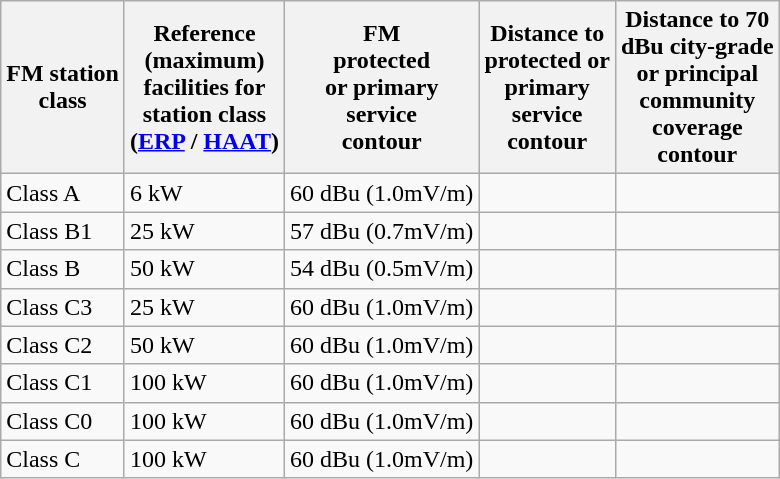<table class="wikitable">
<tr>
<th>FM station<br>class</th>
<th>Reference<br>(maximum)<br>facilities for <br>station class<br>(<a href='#'>ERP</a> / <a href='#'>HAAT</a>)</th>
<th>FM<br>protected<br>or primary<br>service<br>contour</th>
<th>Distance to<br>protected or<br>primary<br>service<br>contour</th>
<th>Distance to 70<br>dBu city-grade<br>or principal<br>community<br>coverage<br>contour</th>
</tr>
<tr>
<td>Class A</td>
<td>6 kW<br></td>
<td>60 dBu (1.0mV/m)</td>
<td></td>
<td></td>
</tr>
<tr>
<td>Class B1</td>
<td>25 kW<br></td>
<td>57 dBu (0.7mV/m)</td>
<td></td>
<td></td>
</tr>
<tr>
<td>Class B</td>
<td>50 kW<br></td>
<td>54 dBu (0.5mV/m)</td>
<td></td>
<td></td>
</tr>
<tr>
<td>Class C3</td>
<td>25 kW<br></td>
<td>60 dBu (1.0mV/m)</td>
<td></td>
<td></td>
</tr>
<tr>
<td>Class C2</td>
<td>50 kW<br></td>
<td>60 dBu (1.0mV/m)</td>
<td></td>
<td></td>
</tr>
<tr>
<td>Class C1</td>
<td>100 kW<br></td>
<td>60 dBu (1.0mV/m)</td>
<td></td>
<td></td>
</tr>
<tr>
<td>Class C0</td>
<td>100 kW<br></td>
<td>60 dBu (1.0mV/m)</td>
<td></td>
<td></td>
</tr>
<tr>
<td>Class C</td>
<td>100 kW<br></td>
<td>60 dBu (1.0mV/m)</td>
<td></td>
<td></td>
</tr>
</table>
